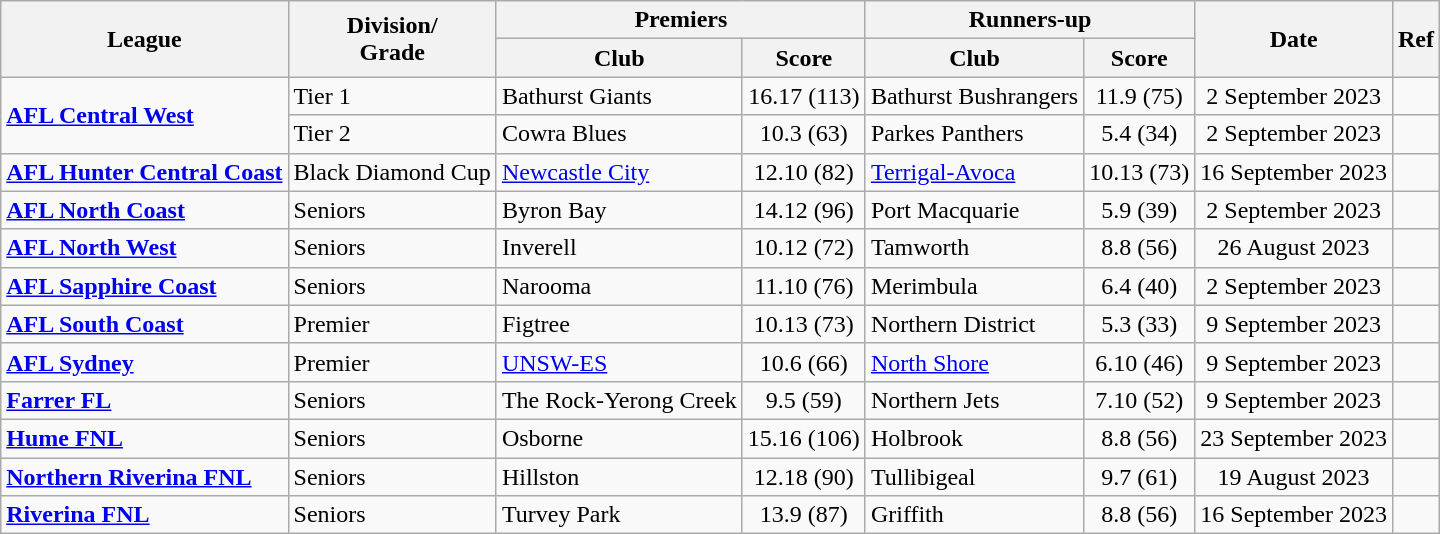<table class="wikitable" style=text-align:center>
<tr>
<th rowspan=2>League</th>
<th rowspan=2>Division/<br>Grade</th>
<th colspan=2>Premiers</th>
<th colspan=2>Runners-up</th>
<th rowspan=2 class=unsortable>Date</th>
<th rowspan=2>Ref</th>
</tr>
<tr>
<th>Club</th>
<th>Score</th>
<th>Club</th>
<th>Score</th>
</tr>
<tr>
<td rowspan="2"; align=left><strong><a href='#'>AFL Central West</a></strong></td>
<td align=left>Tier 1</td>
<td align=left>Bathurst Giants</td>
<td>16.17 (113)</td>
<td align=left>Bathurst Bushrangers</td>
<td>11.9 (75)</td>
<td>2 September 2023</td>
<td></td>
</tr>
<tr>
<td align=left>Tier 2</td>
<td align=left>Cowra Blues</td>
<td>10.3 (63)</td>
<td align=left>Parkes Panthers</td>
<td>5.4 (34)</td>
<td>2 September 2023</td>
<td></td>
</tr>
<tr>
<td align=left><strong><a href='#'>AFL Hunter Central Coast</a></strong></td>
<td align=left>Black Diamond Cup</td>
<td align=left><a href='#'>Newcastle City</a></td>
<td>12.10 (82)</td>
<td align=left><a href='#'>Terrigal-Avoca</a></td>
<td>10.13 (73)</td>
<td>16 September 2023</td>
<td></td>
</tr>
<tr>
<td align=left><strong><a href='#'>AFL North Coast</a></strong></td>
<td align=left>Seniors</td>
<td align=left>Byron Bay</td>
<td>14.12 (96)</td>
<td align=left>Port Macquarie</td>
<td>5.9 (39)</td>
<td>2 September 2023</td>
<td></td>
</tr>
<tr>
<td align=left><strong><a href='#'>AFL North West</a></strong></td>
<td align=left>Seniors</td>
<td align=left>Inverell</td>
<td>10.12 (72)</td>
<td align=left>Tamworth</td>
<td>8.8 (56)</td>
<td>26 August 2023</td>
<td></td>
</tr>
<tr>
<td align=left><strong><a href='#'>AFL Sapphire Coast</a></strong></td>
<td align=left>Seniors</td>
<td align=left>Narooma</td>
<td>11.10 (76)</td>
<td align=left>Merimbula</td>
<td>6.4 (40)</td>
<td>2 September 2023</td>
<td></td>
</tr>
<tr>
<td align=left><strong><a href='#'>AFL South Coast</a></strong></td>
<td align=left>Premier</td>
<td align=left>Figtree</td>
<td>10.13 (73)</td>
<td align=left>Northern District</td>
<td>5.3 (33)</td>
<td>9 September 2023</td>
<td></td>
</tr>
<tr>
<td align=left><strong><a href='#'>AFL Sydney</a></strong></td>
<td align=left>Premier</td>
<td align=left><a href='#'>UNSW-ES</a></td>
<td>10.6 (66)</td>
<td align=left><a href='#'>North Shore</a></td>
<td>6.10 (46)</td>
<td>9 September 2023</td>
<td></td>
</tr>
<tr>
<td align=left><strong><a href='#'>Farrer FL</a></strong></td>
<td align=left>Seniors</td>
<td align=left>The Rock-Yerong Creek</td>
<td>9.5 (59)</td>
<td align=left>Northern Jets</td>
<td>7.10 (52)</td>
<td>9 September 2023</td>
<td></td>
</tr>
<tr>
<td align=left><strong><a href='#'>Hume FNL</a></strong></td>
<td align=left>Seniors</td>
<td align=left>Osborne</td>
<td>15.16 (106)</td>
<td align=left>Holbrook</td>
<td>8.8 (56)</td>
<td>23 September 2023</td>
<td></td>
</tr>
<tr>
<td align=left><strong><a href='#'>Northern Riverina FNL</a></strong></td>
<td align=left>Seniors</td>
<td align=left>Hillston</td>
<td>12.18 (90)</td>
<td align=left>Tullibigeal</td>
<td>9.7 (61)</td>
<td>19 August 2023</td>
<td></td>
</tr>
<tr>
<td align=left><strong><a href='#'>Riverina FNL</a></strong></td>
<td align=left>Seniors</td>
<td align=left>Turvey Park</td>
<td>13.9 (87)</td>
<td align=left>Griffith</td>
<td>8.8 (56)</td>
<td>16 September 2023</td>
<td></td>
</tr>
</table>
